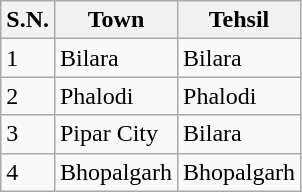<table class="wikitable">
<tr>
<th>S.N.</th>
<th>Town</th>
<th>Tehsil</th>
</tr>
<tr>
<td>1</td>
<td>Bilara</td>
<td>Bilara</td>
</tr>
<tr>
<td>2</td>
<td>Phalodi</td>
<td>Phalodi</td>
</tr>
<tr>
<td>3</td>
<td>Pipar  City</td>
<td>Bilara</td>
</tr>
<tr>
<td>4</td>
<td>Bhopalgarh</td>
<td>Bhopalgarh</td>
</tr>
</table>
